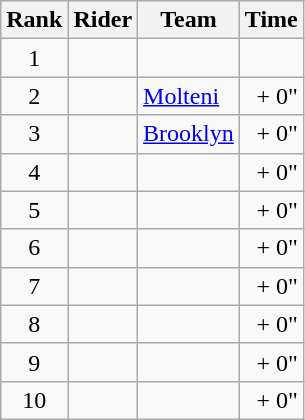<table class="wikitable">
<tr>
<th scope="col">Rank</th>
<th scope="col">Rider</th>
<th scope="col">Team</th>
<th scope="col">Time</th>
</tr>
<tr>
<td style="text-align:center;">1</td>
<td></td>
<td></td>
<td style="text-align:right;"></td>
</tr>
<tr>
<td style="text-align:center;">2</td>
<td></td>
<td><a href='#'>Molteni</a></td>
<td style="text-align:right;">+ 0"</td>
</tr>
<tr>
<td style="text-align:center;">3</td>
<td></td>
<td><a href='#'>Brooklyn</a></td>
<td style="text-align:right;">+ 0"</td>
</tr>
<tr>
<td style="text-align:center;">4</td>
<td></td>
<td></td>
<td style="text-align:right;">+ 0"</td>
</tr>
<tr>
<td style="text-align:center;">5</td>
<td></td>
<td></td>
<td style="text-align:right;">+ 0"</td>
</tr>
<tr>
<td style="text-align:center;">6</td>
<td></td>
<td></td>
<td style="text-align:right;">+ 0"</td>
</tr>
<tr>
<td style="text-align:center;">7</td>
<td></td>
<td></td>
<td style="text-align:right;">+ 0"</td>
</tr>
<tr>
<td style="text-align:center;">8</td>
<td></td>
<td></td>
<td style="text-align:right;">+ 0"</td>
</tr>
<tr>
<td style="text-align:center;">9</td>
<td></td>
<td></td>
<td style="text-align:right;">+ 0"</td>
</tr>
<tr>
<td style="text-align:center;">10</td>
<td></td>
<td></td>
<td style="text-align:right;">+ 0"</td>
</tr>
</table>
